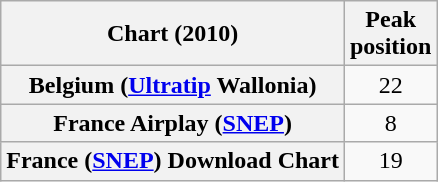<table class="wikitable sortable plainrowheaders" style="text-align:center">
<tr>
<th scope="col">Chart (2010)</th>
<th scope="col">Peak<br>position</th>
</tr>
<tr>
<th scope="row">Belgium (<a href='#'>Ultratip</a> Wallonia)</th>
<td>22</td>
</tr>
<tr>
<th scope="row">France Airplay (<a href='#'>SNEP</a>)</th>
<td>8</td>
</tr>
<tr>
<th scope="row">France (<a href='#'>SNEP</a>) Download Chart</th>
<td>19</td>
</tr>
</table>
